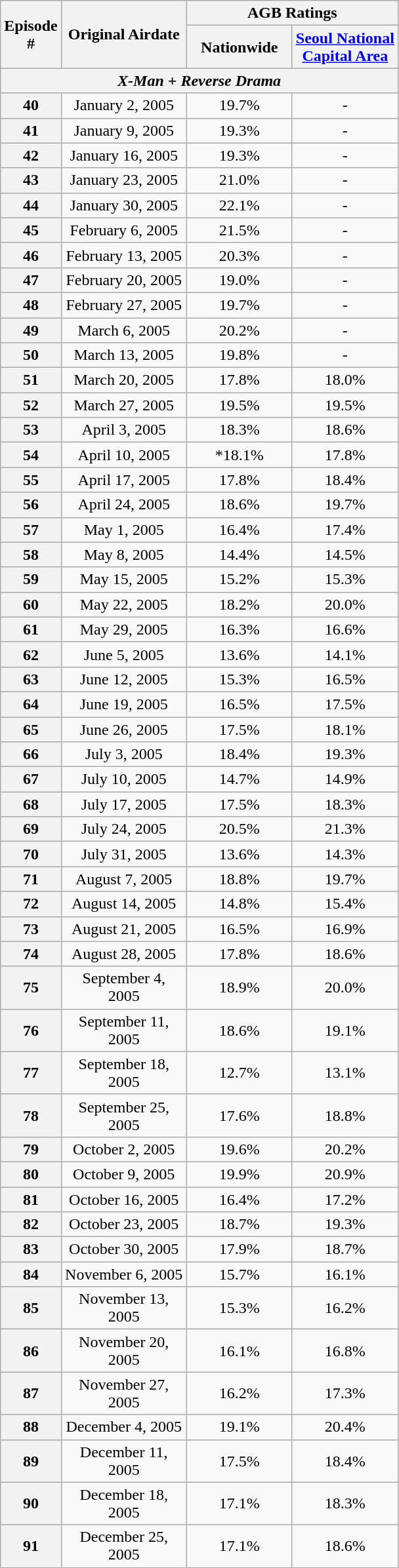<table class=wikitable style="text-align:center">
<tr>
<th rowspan="2" style="width:40px;">Episode #</th>
<th rowspan="2" style="width:120px;">Original Airdate</th>
<th colspan="2">AGB Ratings</th>
</tr>
<tr>
<th width=100>Nationwide</th>
<th width=100><a href='#'>Seoul National Capital Area</a></th>
</tr>
<tr>
<th colspan="4"><em>X-Man</em> + <em>Reverse Drama</em></th>
</tr>
<tr>
<th>40</th>
<td>January 2, 2005</td>
<td>19.7%</td>
<td>-</td>
</tr>
<tr>
<th>41</th>
<td>January 9, 2005</td>
<td>19.3%</td>
<td>-</td>
</tr>
<tr>
<th>42</th>
<td>January 16, 2005</td>
<td>19.3%</td>
<td>-</td>
</tr>
<tr>
<th>43</th>
<td>January 23, 2005</td>
<td>21.0%</td>
<td>-</td>
</tr>
<tr>
<th>44</th>
<td>January 30, 2005</td>
<td>22.1%</td>
<td>-</td>
</tr>
<tr>
<th>45</th>
<td>February 6, 2005</td>
<td>21.5%</td>
<td>-</td>
</tr>
<tr>
<th>46</th>
<td>February 13, 2005</td>
<td>20.3%</td>
<td>-</td>
</tr>
<tr>
<th>47</th>
<td>February 20, 2005</td>
<td>19.0%</td>
<td>-</td>
</tr>
<tr>
<th>48</th>
<td>February 27, 2005</td>
<td>19.7%</td>
<td>-</td>
</tr>
<tr>
<th>49</th>
<td>March 6, 2005</td>
<td>20.2%</td>
<td>-</td>
</tr>
<tr>
<th>50</th>
<td>March 13, 2005</td>
<td>19.8%</td>
<td>-</td>
</tr>
<tr>
<th>51</th>
<td>March 20, 2005</td>
<td>17.8%</td>
<td>18.0%</td>
</tr>
<tr>
<th>52</th>
<td>March 27, 2005</td>
<td>19.5%</td>
<td>19.5%</td>
</tr>
<tr>
<th>53</th>
<td>April 3, 2005</td>
<td>18.3%</td>
<td>18.6%</td>
</tr>
<tr>
<th>54</th>
<td>April 10, 2005</td>
<td>*18.1%</td>
<td>17.8%</td>
</tr>
<tr>
<th>55</th>
<td>April 17, 2005</td>
<td>17.8%</td>
<td>18.4%</td>
</tr>
<tr>
<th>56</th>
<td>April 24, 2005</td>
<td>18.6%</td>
<td>19.7%</td>
</tr>
<tr>
<th>57</th>
<td>May 1, 2005</td>
<td>16.4%</td>
<td>17.4%</td>
</tr>
<tr>
<th>58</th>
<td>May 8, 2005</td>
<td>14.4%</td>
<td>14.5%</td>
</tr>
<tr>
<th>59</th>
<td>May 15, 2005</td>
<td>15.2%</td>
<td>15.3%</td>
</tr>
<tr>
<th>60</th>
<td>May 22, 2005</td>
<td>18.2%</td>
<td>20.0%</td>
</tr>
<tr>
<th>61</th>
<td>May 29, 2005</td>
<td>16.3%</td>
<td>16.6%</td>
</tr>
<tr>
<th>62</th>
<td>June 5, 2005</td>
<td>13.6%</td>
<td>14.1%</td>
</tr>
<tr>
<th>63</th>
<td>June 12, 2005</td>
<td>15.3%</td>
<td>16.5%</td>
</tr>
<tr>
<th>64</th>
<td>June 19, 2005</td>
<td>16.5%</td>
<td>17.5%</td>
</tr>
<tr>
<th>65</th>
<td>June 26, 2005</td>
<td>17.5%</td>
<td>18.1%</td>
</tr>
<tr>
<th>66</th>
<td>July 3, 2005</td>
<td>18.4%</td>
<td>19.3%</td>
</tr>
<tr>
<th>67</th>
<td>July 10, 2005</td>
<td>14.7%</td>
<td>14.9%</td>
</tr>
<tr>
<th>68</th>
<td>July 17, 2005</td>
<td>17.5%</td>
<td>18.3%</td>
</tr>
<tr>
<th>69</th>
<td>July 24, 2005</td>
<td>20.5%</td>
<td>21.3%</td>
</tr>
<tr>
<th>70</th>
<td>July 31, 2005</td>
<td>13.6%</td>
<td>14.3%</td>
</tr>
<tr>
<th>71</th>
<td>August 7, 2005</td>
<td>18.8%</td>
<td>19.7%</td>
</tr>
<tr>
<th>72</th>
<td>August 14, 2005</td>
<td>14.8%</td>
<td>15.4%</td>
</tr>
<tr>
<th>73</th>
<td>August 21, 2005</td>
<td>16.5%</td>
<td>16.9%</td>
</tr>
<tr>
<th>74</th>
<td>August 28, 2005</td>
<td>17.8%</td>
<td>18.6%</td>
</tr>
<tr>
<th>75</th>
<td>September 4, 2005</td>
<td>18.9%</td>
<td>20.0%</td>
</tr>
<tr>
<th>76</th>
<td>September 11, 2005</td>
<td>18.6%</td>
<td>19.1%</td>
</tr>
<tr>
<th>77</th>
<td>September 18, 2005</td>
<td>12.7%</td>
<td>13.1%</td>
</tr>
<tr>
<th>78</th>
<td>September 25, 2005</td>
<td>17.6%</td>
<td>18.8%</td>
</tr>
<tr>
<th>79</th>
<td>October 2, 2005</td>
<td>19.6%</td>
<td>20.2%</td>
</tr>
<tr>
<th>80</th>
<td>October 9, 2005</td>
<td>19.9%</td>
<td>20.9%</td>
</tr>
<tr>
<th>81</th>
<td>October 16, 2005</td>
<td>16.4%</td>
<td>17.2%</td>
</tr>
<tr>
<th>82</th>
<td>October 23, 2005</td>
<td>18.7%</td>
<td>19.3%</td>
</tr>
<tr>
<th>83</th>
<td>October 30, 2005</td>
<td>17.9%</td>
<td>18.7%</td>
</tr>
<tr>
<th>84</th>
<td>November 6, 2005</td>
<td>15.7%</td>
<td>16.1%</td>
</tr>
<tr>
<th>85</th>
<td>November 13, 2005</td>
<td>15.3%</td>
<td>16.2%</td>
</tr>
<tr>
<th>86</th>
<td>November 20, 2005</td>
<td>16.1%</td>
<td>16.8%</td>
</tr>
<tr>
<th>87</th>
<td>November 27, 2005</td>
<td>16.2%</td>
<td>17.3%</td>
</tr>
<tr>
<th>88</th>
<td>December 4, 2005</td>
<td>19.1%</td>
<td>20.4%</td>
</tr>
<tr>
<th>89</th>
<td>December 11, 2005</td>
<td>17.5%</td>
<td>18.4%</td>
</tr>
<tr>
<th>90</th>
<td>December 18, 2005</td>
<td>17.1%</td>
<td>18.3%</td>
</tr>
<tr>
<th>91</th>
<td>December 25, 2005</td>
<td>17.1%</td>
<td>18.6%</td>
</tr>
</table>
